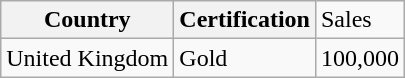<table class="wikitable">
<tr>
<th align="left">Country</th>
<th align="left">Certification</th>
<td align="left">Sales</td>
</tr>
<tr>
<td align="left">United Kingdom</td>
<td align="left">Gold</td>
<td align="left">100,000</td>
</tr>
</table>
